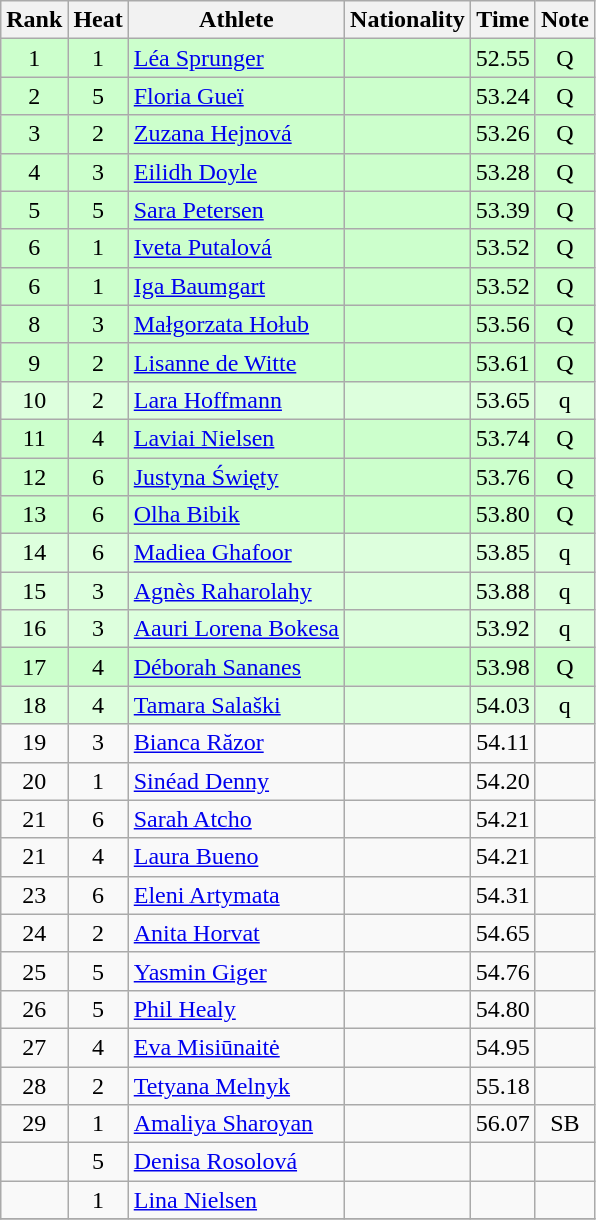<table class="wikitable sortable" style="text-align:center">
<tr>
<th>Rank</th>
<th>Heat</th>
<th>Athlete</th>
<th>Nationality</th>
<th>Time</th>
<th>Note</th>
</tr>
<tr bgcolor=ccffcc>
<td>1</td>
<td>1</td>
<td align=left><a href='#'>Léa Sprunger</a></td>
<td align=left></td>
<td>52.55</td>
<td>Q</td>
</tr>
<tr bgcolor=ccffcc>
<td>2</td>
<td>5</td>
<td align=left><a href='#'>Floria Gueï</a></td>
<td align=left></td>
<td>53.24</td>
<td>Q</td>
</tr>
<tr bgcolor=ccffcc>
<td>3</td>
<td>2</td>
<td align=left><a href='#'>Zuzana Hejnová</a></td>
<td align=left></td>
<td>53.26</td>
<td>Q</td>
</tr>
<tr bgcolor=ccffcc>
<td>4</td>
<td>3</td>
<td align=left><a href='#'>Eilidh Doyle</a></td>
<td align=left></td>
<td>53.28</td>
<td>Q</td>
</tr>
<tr bgcolor=ccffcc>
<td>5</td>
<td>5</td>
<td align=left><a href='#'>Sara Petersen</a></td>
<td align=left></td>
<td>53.39</td>
<td>Q</td>
</tr>
<tr bgcolor=ccffcc>
<td>6</td>
<td>1</td>
<td align=left><a href='#'>Iveta Putalová</a></td>
<td align=left></td>
<td>53.52</td>
<td>Q</td>
</tr>
<tr bgcolor=ccffcc>
<td>6</td>
<td>1</td>
<td align=left><a href='#'>Iga Baumgart</a></td>
<td align=left></td>
<td>53.52</td>
<td>Q</td>
</tr>
<tr bgcolor=ccffcc>
<td>8</td>
<td>3</td>
<td align=left><a href='#'>Małgorzata Hołub</a></td>
<td align=left></td>
<td>53.56</td>
<td>Q</td>
</tr>
<tr bgcolor=ccffcc>
<td>9</td>
<td>2</td>
<td align=left><a href='#'>Lisanne de Witte</a></td>
<td align=left></td>
<td>53.61</td>
<td>Q</td>
</tr>
<tr bgcolor=ddffdd>
<td>10</td>
<td>2</td>
<td align=left><a href='#'>Lara Hoffmann</a></td>
<td align=left></td>
<td>53.65</td>
<td>q</td>
</tr>
<tr bgcolor=ccffcc>
<td>11</td>
<td>4</td>
<td align=left><a href='#'>Laviai Nielsen</a></td>
<td align=left></td>
<td>53.74</td>
<td>Q</td>
</tr>
<tr bgcolor=ccffcc>
<td>12</td>
<td>6</td>
<td align=left><a href='#'>Justyna Święty</a></td>
<td align=left></td>
<td>53.76</td>
<td>Q</td>
</tr>
<tr bgcolor=ccffcc>
<td>13</td>
<td>6</td>
<td align=left><a href='#'>Olha Bibik</a></td>
<td align=left></td>
<td>53.80</td>
<td>Q</td>
</tr>
<tr bgcolor=ddffdd>
<td>14</td>
<td>6</td>
<td align=left><a href='#'>Madiea Ghafoor</a></td>
<td align=left></td>
<td>53.85</td>
<td>q</td>
</tr>
<tr bgcolor=ddffdd>
<td>15</td>
<td>3</td>
<td align=left><a href='#'>Agnès Raharolahy</a></td>
<td align=left></td>
<td>53.88</td>
<td>q</td>
</tr>
<tr bgcolor=ddffdd>
<td>16</td>
<td>3</td>
<td align=left><a href='#'>Aauri Lorena Bokesa</a></td>
<td align=left></td>
<td>53.92</td>
<td>q</td>
</tr>
<tr bgcolor=ccffcc>
<td>17</td>
<td>4</td>
<td align=left><a href='#'>Déborah Sananes</a></td>
<td align=left></td>
<td>53.98</td>
<td>Q</td>
</tr>
<tr bgcolor=ddffdd>
<td>18</td>
<td>4</td>
<td align=left><a href='#'>Tamara Salaški</a></td>
<td align=left></td>
<td>54.03</td>
<td>q</td>
</tr>
<tr>
<td>19</td>
<td>3</td>
<td align=left><a href='#'>Bianca Răzor</a></td>
<td align=left></td>
<td>54.11</td>
<td></td>
</tr>
<tr>
<td>20</td>
<td>1</td>
<td align=left><a href='#'>Sinéad Denny</a></td>
<td align=left></td>
<td>54.20</td>
<td></td>
</tr>
<tr>
<td>21</td>
<td>6</td>
<td align=left><a href='#'>Sarah Atcho</a></td>
<td align=left></td>
<td>54.21</td>
<td></td>
</tr>
<tr>
<td>21</td>
<td>4</td>
<td align=left><a href='#'>Laura Bueno</a></td>
<td align=left></td>
<td>54.21</td>
<td></td>
</tr>
<tr>
<td>23</td>
<td>6</td>
<td align=left><a href='#'>Eleni Artymata</a></td>
<td align=left></td>
<td>54.31</td>
<td></td>
</tr>
<tr>
<td>24</td>
<td>2</td>
<td align=left><a href='#'>Anita Horvat</a></td>
<td align=left></td>
<td>54.65</td>
<td></td>
</tr>
<tr>
<td>25</td>
<td>5</td>
<td align=left><a href='#'>Yasmin Giger</a></td>
<td align=left></td>
<td>54.76</td>
<td></td>
</tr>
<tr>
<td>26</td>
<td>5</td>
<td align=left><a href='#'>Phil Healy</a></td>
<td align=left></td>
<td>54.80</td>
<td></td>
</tr>
<tr>
<td>27</td>
<td>4</td>
<td align=left><a href='#'>Eva Misiūnaitė</a></td>
<td align=left></td>
<td>54.95</td>
<td></td>
</tr>
<tr>
<td>28</td>
<td>2</td>
<td align=left><a href='#'>Tetyana Melnyk</a></td>
<td align=left></td>
<td>55.18</td>
<td></td>
</tr>
<tr>
<td>29</td>
<td>1</td>
<td align=left><a href='#'>Amaliya Sharoyan</a></td>
<td align=left></td>
<td>56.07</td>
<td>SB</td>
</tr>
<tr>
<td></td>
<td>5</td>
<td align=left><a href='#'>Denisa Rosolová</a></td>
<td align=left></td>
<td></td>
<td></td>
</tr>
<tr>
<td></td>
<td>1</td>
<td align=left><a href='#'>Lina Nielsen</a></td>
<td align=left></td>
<td></td>
<td></td>
</tr>
<tr>
</tr>
</table>
